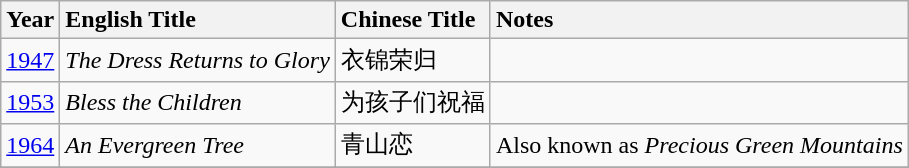<table class="wikitable">
<tr>
<th style="text-align:left;">Year</th>
<th style="text-align:left;">English Title</th>
<th style="text-align:left;">Chinese Title</th>
<th style="text-align:left;">Notes</th>
</tr>
<tr>
<td><a href='#'>1947</a></td>
<td><em>The Dress Returns to Glory</em></td>
<td>衣锦荣归</td>
<td></td>
</tr>
<tr>
<td><a href='#'>1953</a></td>
<td><em>Bless the Children</em></td>
<td>为孩子们祝福</td>
<td></td>
</tr>
<tr>
<td><a href='#'>1964</a></td>
<td><em>An Evergreen Tree</em></td>
<td>青山恋</td>
<td>Also known as <em>Precious Green Mountains</em></td>
</tr>
<tr>
</tr>
</table>
